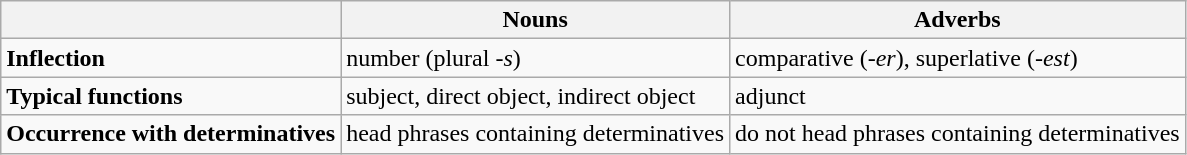<table class="wikitable">
<tr>
<th></th>
<th>Nouns</th>
<th>Adverbs</th>
</tr>
<tr>
<td><strong>Inflection</strong></td>
<td>number (plural <em>-s</em>)</td>
<td>comparative (<em>-er</em>), superlative (<em>-est</em>)</td>
</tr>
<tr>
<td><strong>Typical functions</strong></td>
<td>subject, direct object, indirect object</td>
<td>adjunct</td>
</tr>
<tr>
<td><strong>Occurrence with determinatives</strong></td>
<td>head phrases containing determinatives</td>
<td>do not head phrases containing determinatives</td>
</tr>
</table>
